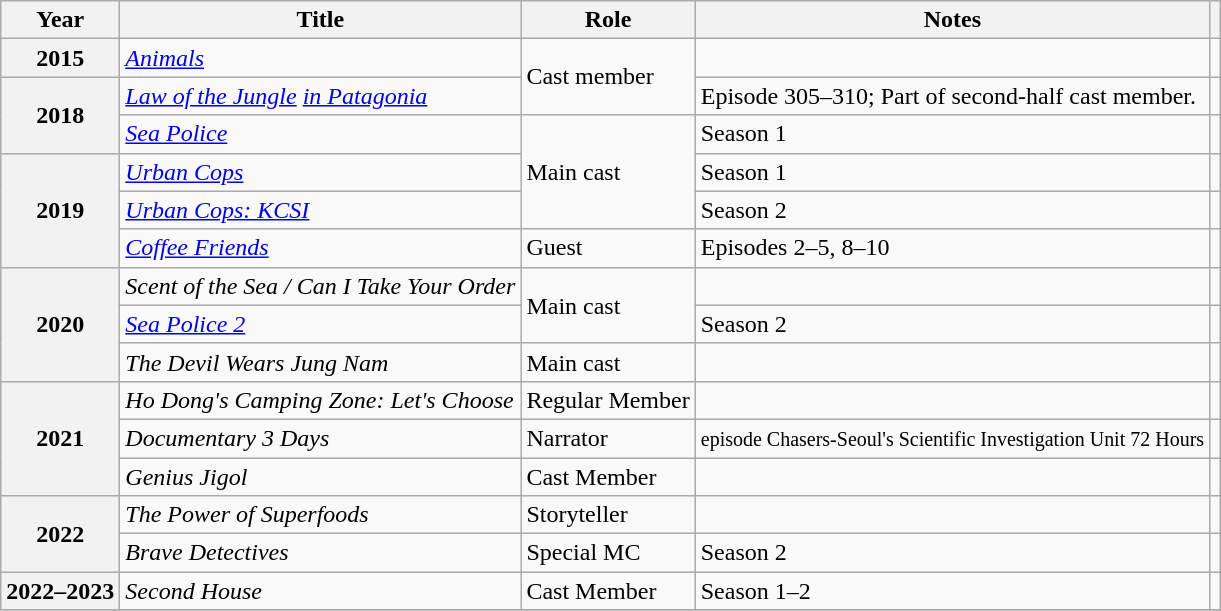<table class="wikitable sortable plainrowheaders">
<tr>
<th scope="col">Year</th>
<th scope="col">Title</th>
<th scope="col">Role</th>
<th scope="col">Notes</th>
<th scope="col" class="unsortable"></th>
</tr>
<tr>
<th scope="row">2015</th>
<td><em><a href='#'>Animals</a></em></td>
<td rowspan=2>Cast member</td>
<td></td>
<td></td>
</tr>
<tr>
<th scope="row"rowspan="2">2018</th>
<td><em><a href='#'>Law of the Jungle</a> <a href='#'>in Patagonia</a></em></td>
<td>Episode 305–310; Part of second-half cast member.</td>
<td></td>
</tr>
<tr>
<td><em><a href='#'>Sea Police</a></em></td>
<td rowspan="3">Main cast</td>
<td>Season 1</td>
<td></td>
</tr>
<tr>
<th rowspan="3" scope="row">2019</th>
<td><em><a href='#'>Urban Cops</a></em></td>
<td>Season 1</td>
<td></td>
</tr>
<tr>
<td><em><a href='#'>Urban Cops: KCSI</a></em></td>
<td>Season 2</td>
<td></td>
</tr>
<tr>
<td><em><a href='#'>Coffee Friends</a></em></td>
<td>Guest</td>
<td>Episodes 2–5, 8–10</td>
<td></td>
</tr>
<tr>
<th rowspan="3" scope="row">2020</th>
<td><em>Scent of the Sea / Can I Take Your Order</em></td>
<td rowspan="2">Main cast</td>
<td></td>
<td></td>
</tr>
<tr>
<td><em><a href='#'>Sea Police 2</a></em></td>
<td>Season 2</td>
<td></td>
</tr>
<tr>
<td><em>The Devil Wears Jung Nam</em></td>
<td>Main cast</td>
<td></td>
<td></td>
</tr>
<tr>
<th scope="row" rowspan="3">2021</th>
<td><em>Ho Dong's Camping Zone: Let's Choose</em></td>
<td>Regular Member</td>
<td></td>
<td></td>
</tr>
<tr>
<td><em>Documentary 3 Days</em></td>
<td>Narrator</td>
<td><small>episode Chasers-Seoul's Scientific Investigation Unit 72 Hours</small></td>
<td></td>
</tr>
<tr>
<td><em>Genius Jigol</em></td>
<td>Cast Member</td>
<td></td>
<td></td>
</tr>
<tr>
<th scope="row" rowspan=2>2022</th>
<td><em>The Power of Superfoods</em></td>
<td>Storyteller</td>
<td></td>
<td></td>
</tr>
<tr>
<td><em>Brave Detectives</em></td>
<td>Special MC</td>
<td>Season 2</td>
<td></td>
</tr>
<tr>
<th scope="row">2022–2023</th>
<td><em>Second House</em></td>
<td>Cast Member</td>
<td>Season 1–2</td>
<td></td>
</tr>
<tr>
</tr>
</table>
